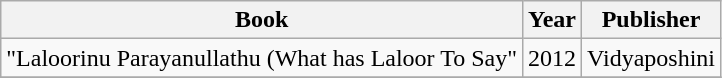<table class="wikitable sortable">
<tr>
<th>Book</th>
<th>Year</th>
<th>Publisher</th>
</tr>
<tr>
<td>"Laloorinu Parayanullathu (What has Laloor To Say"</td>
<td>2012</td>
<td>Vidyaposhini</td>
</tr>
<tr>
</tr>
</table>
